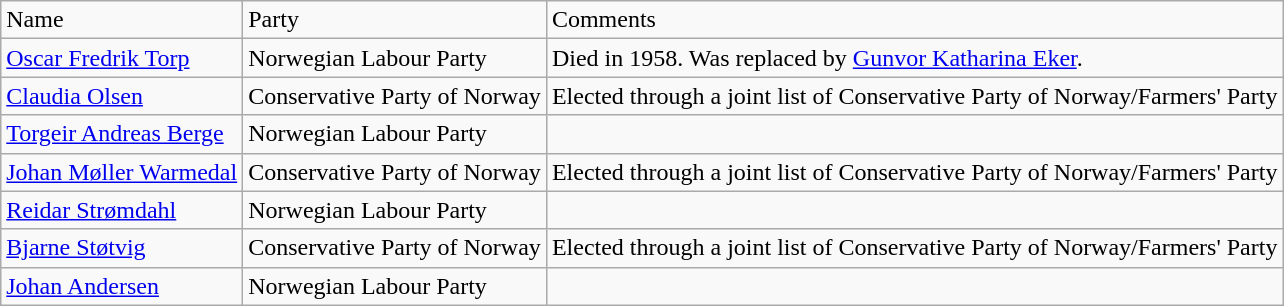<table class="wikitable">
<tr>
<td>Name</td>
<td>Party</td>
<td>Comments</td>
</tr>
<tr>
<td><a href='#'>Oscar Fredrik Torp</a></td>
<td>Norwegian Labour Party</td>
<td>Died in 1958. Was replaced by <a href='#'>Gunvor Katharina Eker</a>.</td>
</tr>
<tr>
<td><a href='#'>Claudia Olsen</a></td>
<td>Conservative Party of Norway</td>
<td>Elected through a joint list of Conservative Party of Norway/Farmers' Party</td>
</tr>
<tr>
<td><a href='#'>Torgeir Andreas Berge</a></td>
<td>Norwegian Labour Party</td>
<td></td>
</tr>
<tr>
<td><a href='#'>Johan Møller Warmedal</a></td>
<td>Conservative Party of Norway</td>
<td>Elected through a joint list of Conservative Party of Norway/Farmers' Party</td>
</tr>
<tr>
<td><a href='#'>Reidar Strømdahl</a></td>
<td>Norwegian Labour Party</td>
<td></td>
</tr>
<tr>
<td><a href='#'>Bjarne Støtvig</a></td>
<td>Conservative Party of Norway</td>
<td>Elected through a joint list of Conservative Party of Norway/Farmers' Party</td>
</tr>
<tr>
<td><a href='#'>Johan Andersen</a></td>
<td>Norwegian Labour Party</td>
<td></td>
</tr>
</table>
